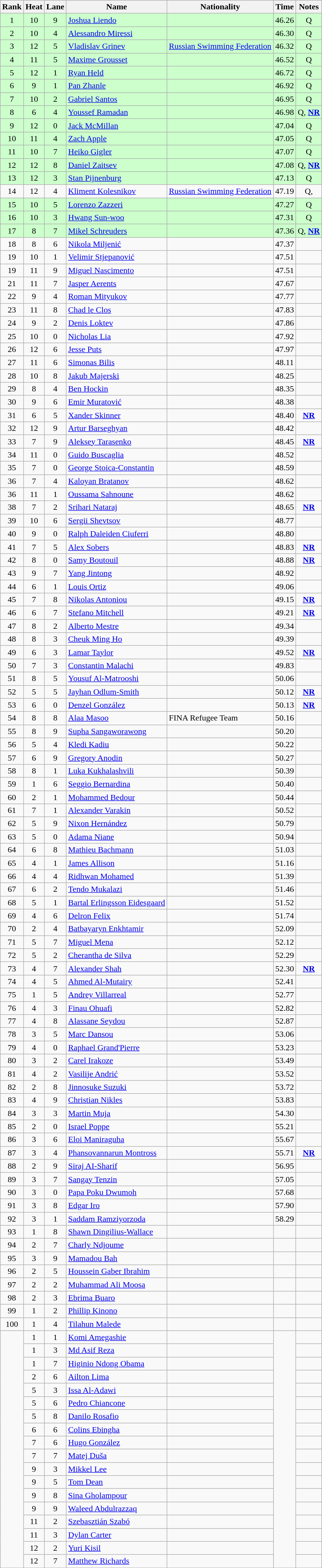<table class="wikitable sortable" style="text-align:center">
<tr>
<th>Rank</th>
<th>Heat</th>
<th>Lane</th>
<th>Name</th>
<th>Nationality</th>
<th>Time</th>
<th>Notes</th>
</tr>
<tr bgcolor=ccffcc>
<td>1</td>
<td>10</td>
<td>9</td>
<td align=left><a href='#'>Joshua Liendo</a></td>
<td align=left></td>
<td>46.26</td>
<td>Q</td>
</tr>
<tr bgcolor=ccffcc>
<td>2</td>
<td>10</td>
<td>4</td>
<td align=left><a href='#'>Alessandro Miressi</a></td>
<td align=left></td>
<td>46.30</td>
<td>Q</td>
</tr>
<tr bgcolor=ccffcc>
<td>3</td>
<td>12</td>
<td>5</td>
<td align=left><a href='#'>Vladislav Grinev</a></td>
<td align=left><a href='#'>Russian Swimming Federation</a></td>
<td>46.32</td>
<td>Q</td>
</tr>
<tr bgcolor=ccffcc>
<td>4</td>
<td>11</td>
<td>5</td>
<td align=left><a href='#'>Maxime Grousset</a></td>
<td align=left></td>
<td>46.52</td>
<td>Q</td>
</tr>
<tr bgcolor=ccffcc>
<td>5</td>
<td>12</td>
<td>1</td>
<td align=left><a href='#'>Ryan Held</a></td>
<td align=left></td>
<td>46.72</td>
<td>Q</td>
</tr>
<tr bgcolor=ccffcc>
<td>6</td>
<td>9</td>
<td>1</td>
<td align=left><a href='#'>Pan Zhanle</a></td>
<td align=left></td>
<td>46.92</td>
<td>Q</td>
</tr>
<tr bgcolor=ccffcc>
<td>7</td>
<td>10</td>
<td>2</td>
<td align=left><a href='#'>Gabriel Santos</a></td>
<td align=left></td>
<td>46.95</td>
<td>Q</td>
</tr>
<tr bgcolor=ccffcc>
<td>8</td>
<td>6</td>
<td>4</td>
<td align=left><a href='#'>Youssef Ramadan</a></td>
<td align=left></td>
<td>46.98</td>
<td>Q, <strong><a href='#'>NR</a></strong></td>
</tr>
<tr bgcolor=ccffcc>
<td>9</td>
<td>12</td>
<td>0</td>
<td align=left><a href='#'>Jack McMillan</a></td>
<td align=left></td>
<td>47.04</td>
<td>Q</td>
</tr>
<tr bgcolor=ccffcc>
<td>10</td>
<td>11</td>
<td>4</td>
<td align=left><a href='#'>Zach Apple</a></td>
<td align=left></td>
<td>47.05</td>
<td>Q</td>
</tr>
<tr bgcolor=ccffcc>
<td>11</td>
<td>10</td>
<td>7</td>
<td align=left><a href='#'>Heiko Gigler</a></td>
<td align=left></td>
<td>47.07</td>
<td>Q</td>
</tr>
<tr bgcolor=ccffcc>
<td>12</td>
<td>12</td>
<td>8</td>
<td align=left><a href='#'>Daniel Zaitsev</a></td>
<td align=left></td>
<td>47.08</td>
<td>Q, <strong><a href='#'>NR</a></strong></td>
</tr>
<tr bgcolor=ccffcc>
<td>13</td>
<td>12</td>
<td>3</td>
<td align=left><a href='#'>Stan Pijnenburg</a></td>
<td align=left></td>
<td>47.13</td>
<td>Q</td>
</tr>
<tr>
<td>14</td>
<td>12</td>
<td>4</td>
<td align=left><a href='#'>Kliment Kolesnikov</a></td>
<td align=left><a href='#'>Russian Swimming Federation</a></td>
<td>47.19</td>
<td>Q, </td>
</tr>
<tr bgcolor=ccffcc>
<td>15</td>
<td>10</td>
<td>5</td>
<td align=left><a href='#'>Lorenzo Zazzeri</a></td>
<td align=left></td>
<td>47.27</td>
<td>Q</td>
</tr>
<tr bgcolor=ccffcc>
<td>16</td>
<td>10</td>
<td>3</td>
<td align=left><a href='#'>Hwang Sun-woo</a></td>
<td align=left></td>
<td>47.31</td>
<td>Q</td>
</tr>
<tr bgcolor=ccffcc>
<td>17</td>
<td>8</td>
<td>7</td>
<td align=left><a href='#'>Mikel Schreuders</a></td>
<td align=left></td>
<td>47.36</td>
<td>Q, <strong><a href='#'>NR</a></strong></td>
</tr>
<tr>
<td>18</td>
<td>8</td>
<td>6</td>
<td align=left><a href='#'>Nikola Miljenić</a></td>
<td align=left></td>
<td>47.37</td>
<td></td>
</tr>
<tr>
<td>19</td>
<td>10</td>
<td>1</td>
<td align=left><a href='#'>Velimir Stjepanović</a></td>
<td align=left></td>
<td>47.51</td>
<td></td>
</tr>
<tr>
<td>19</td>
<td>11</td>
<td>9</td>
<td align=left><a href='#'>Miguel Nascimento</a></td>
<td align=left></td>
<td>47.51</td>
<td></td>
</tr>
<tr>
<td>21</td>
<td>11</td>
<td>7</td>
<td align=left><a href='#'>Jasper Aerents</a></td>
<td align=left></td>
<td>47.67</td>
<td></td>
</tr>
<tr>
<td>22</td>
<td>9</td>
<td>4</td>
<td align=left><a href='#'>Roman Mityukov</a></td>
<td align=left></td>
<td>47.77</td>
<td></td>
</tr>
<tr>
<td>23</td>
<td>11</td>
<td>8</td>
<td align=left><a href='#'>Chad le Clos</a></td>
<td align=left></td>
<td>47.83</td>
<td></td>
</tr>
<tr>
<td>24</td>
<td>9</td>
<td>2</td>
<td align=left><a href='#'>Denis Loktev</a></td>
<td align=left></td>
<td>47.86</td>
<td></td>
</tr>
<tr>
<td>25</td>
<td>10</td>
<td>0</td>
<td align=left><a href='#'>Nicholas Lia</a></td>
<td align=left></td>
<td>47.92</td>
<td></td>
</tr>
<tr>
<td>26</td>
<td>12</td>
<td>6</td>
<td align=left><a href='#'>Jesse Puts</a></td>
<td align=left></td>
<td>47.97</td>
<td></td>
</tr>
<tr>
<td>27</td>
<td>11</td>
<td>6</td>
<td align=left><a href='#'>Simonas Bilis</a></td>
<td align=left></td>
<td>48.11</td>
<td></td>
</tr>
<tr>
<td>28</td>
<td>10</td>
<td>8</td>
<td align=left><a href='#'>Jakub Majerski</a></td>
<td align=left></td>
<td>48.25</td>
<td></td>
</tr>
<tr>
<td>29</td>
<td>8</td>
<td>4</td>
<td align=left><a href='#'>Ben Hockin</a></td>
<td align=left></td>
<td>48.35</td>
<td></td>
</tr>
<tr>
<td>30</td>
<td>9</td>
<td>6</td>
<td align=left><a href='#'>Emir Muratović</a></td>
<td align=left></td>
<td>48.38</td>
<td></td>
</tr>
<tr>
<td>31</td>
<td>6</td>
<td>5</td>
<td align=left><a href='#'>Xander Skinner</a></td>
<td align=left></td>
<td>48.40</td>
<td><strong><a href='#'>NR</a></strong></td>
</tr>
<tr>
<td>32</td>
<td>12</td>
<td>9</td>
<td align=left><a href='#'>Artur Barseghyan</a></td>
<td align=left></td>
<td>48.42</td>
<td></td>
</tr>
<tr>
<td>33</td>
<td>7</td>
<td>9</td>
<td align=left><a href='#'>Aleksey Tarasenko</a></td>
<td align=left></td>
<td>48.45</td>
<td><strong><a href='#'>NR</a></strong></td>
</tr>
<tr>
<td>34</td>
<td>11</td>
<td>0</td>
<td align=left><a href='#'>Guido Buscaglia</a></td>
<td align=left></td>
<td>48.52</td>
<td></td>
</tr>
<tr>
<td>35</td>
<td>7</td>
<td>0</td>
<td align=left><a href='#'>George Stoica-Constantin</a></td>
<td align=left></td>
<td>48.59</td>
<td></td>
</tr>
<tr>
<td>36</td>
<td>7</td>
<td>4</td>
<td align=left><a href='#'>Kaloyan Bratanov</a></td>
<td align=left></td>
<td>48.62</td>
<td></td>
</tr>
<tr>
<td>36</td>
<td>11</td>
<td>1</td>
<td align=left><a href='#'>Oussama Sahnoune</a></td>
<td align=left></td>
<td>48.62</td>
<td></td>
</tr>
<tr>
<td>38</td>
<td>7</td>
<td>2</td>
<td align=left><a href='#'>Srihari Nataraj</a></td>
<td align=left></td>
<td>48.65</td>
<td><strong><a href='#'>NR</a></strong></td>
</tr>
<tr>
<td>39</td>
<td>10</td>
<td>6</td>
<td align=left><a href='#'>Sergii Shevtsov</a></td>
<td align=left></td>
<td>48.77</td>
<td></td>
</tr>
<tr>
<td>40</td>
<td>9</td>
<td>0</td>
<td align=left><a href='#'>Ralph Daleiden Ciuferri</a></td>
<td align=left></td>
<td>48.80</td>
<td></td>
</tr>
<tr>
<td>41</td>
<td>7</td>
<td>5</td>
<td align=left><a href='#'>Alex Sobers</a></td>
<td align=left></td>
<td>48.83</td>
<td><strong><a href='#'>NR</a></strong></td>
</tr>
<tr>
<td>42</td>
<td>8</td>
<td>0</td>
<td align=left><a href='#'>Samy Boutouil</a></td>
<td align=left></td>
<td>48.88</td>
<td><strong><a href='#'>NR</a></strong></td>
</tr>
<tr>
<td>43</td>
<td>9</td>
<td>7</td>
<td align=left><a href='#'>Yang Jintong</a></td>
<td align=left></td>
<td>48.92</td>
<td></td>
</tr>
<tr>
<td>44</td>
<td>6</td>
<td>1</td>
<td align=left><a href='#'>Louis Ortiz</a></td>
<td align=left></td>
<td>49.06</td>
<td></td>
</tr>
<tr>
<td>45</td>
<td>7</td>
<td>8</td>
<td align=left><a href='#'>Nikolas Antoniou</a></td>
<td align=left></td>
<td>49.15</td>
<td><strong><a href='#'>NR</a></strong></td>
</tr>
<tr>
<td>46</td>
<td>6</td>
<td>7</td>
<td align=left><a href='#'>Stefano Mitchell</a></td>
<td align=left></td>
<td>49.21</td>
<td><strong><a href='#'>NR</a></strong></td>
</tr>
<tr>
<td>47</td>
<td>8</td>
<td>2</td>
<td align=left><a href='#'>Alberto Mestre</a></td>
<td align=left></td>
<td>49.34</td>
<td></td>
</tr>
<tr>
<td>48</td>
<td>8</td>
<td>3</td>
<td align=left><a href='#'>Cheuk Ming Ho</a></td>
<td align=left></td>
<td>49.39</td>
<td></td>
</tr>
<tr>
<td>49</td>
<td>6</td>
<td>3</td>
<td align=left><a href='#'>Lamar Taylor</a></td>
<td align=left></td>
<td>49.52</td>
<td><strong><a href='#'>NR</a></strong></td>
</tr>
<tr>
<td>50</td>
<td>7</td>
<td>3</td>
<td align=left><a href='#'>Constantin Malachi</a></td>
<td align=left></td>
<td>49.83</td>
<td></td>
</tr>
<tr>
<td>51</td>
<td>8</td>
<td>5</td>
<td align=left><a href='#'>Yousuf Al-Matrooshi</a></td>
<td align=left></td>
<td>50.06</td>
<td></td>
</tr>
<tr>
<td>52</td>
<td>5</td>
<td>5</td>
<td align=left><a href='#'>Jayhan Odlum-Smith</a></td>
<td align=left></td>
<td>50.12</td>
<td><strong><a href='#'>NR</a></strong></td>
</tr>
<tr>
<td>53</td>
<td>6</td>
<td>0</td>
<td align=left><a href='#'>Denzel González</a></td>
<td align=left></td>
<td>50.13</td>
<td><strong><a href='#'>NR</a></strong></td>
</tr>
<tr>
<td>54</td>
<td>8</td>
<td>8</td>
<td align=left><a href='#'>Alaa Masoo</a></td>
<td align=left> FINA Refugee Team</td>
<td>50.16</td>
<td></td>
</tr>
<tr>
<td>55</td>
<td>8</td>
<td>9</td>
<td align=left><a href='#'>Supha Sangaworawong</a></td>
<td align=left></td>
<td>50.20</td>
<td></td>
</tr>
<tr>
<td>56</td>
<td>5</td>
<td>4</td>
<td align=left><a href='#'>Kledi Kadiu</a></td>
<td align=left></td>
<td>50.22</td>
<td></td>
</tr>
<tr>
<td>57</td>
<td>6</td>
<td>9</td>
<td align=left><a href='#'>Gregory Anodin</a></td>
<td align=left></td>
<td>50.27</td>
<td></td>
</tr>
<tr>
<td>58</td>
<td>8</td>
<td>1</td>
<td align=left><a href='#'>Luka Kukhalashvili</a></td>
<td align=left></td>
<td>50.39</td>
<td></td>
</tr>
<tr>
<td>59</td>
<td>1</td>
<td>6</td>
<td align=left><a href='#'>Seggio Bernardina</a></td>
<td align=left></td>
<td>50.40</td>
<td></td>
</tr>
<tr>
<td>60</td>
<td>2</td>
<td>1</td>
<td align=left><a href='#'>Mohammed Bedour</a></td>
<td align=left></td>
<td>50.44</td>
<td></td>
</tr>
<tr>
<td>61</td>
<td>7</td>
<td>1</td>
<td align=left><a href='#'>Alexander Varakin</a></td>
<td align=left></td>
<td>50.52</td>
<td></td>
</tr>
<tr>
<td>62</td>
<td>5</td>
<td>9</td>
<td align=left><a href='#'>Nixon Hernández</a></td>
<td align=left></td>
<td>50.79</td>
<td></td>
</tr>
<tr>
<td>63</td>
<td>5</td>
<td>0</td>
<td align=left><a href='#'>Adama Niane</a></td>
<td align=left></td>
<td>50.94</td>
<td></td>
</tr>
<tr>
<td>64</td>
<td>6</td>
<td>8</td>
<td align=left><a href='#'>Mathieu Bachmann</a></td>
<td align=left></td>
<td>51.03</td>
<td></td>
</tr>
<tr>
<td>65</td>
<td>4</td>
<td>1</td>
<td align=left><a href='#'>James Allison</a></td>
<td align=left></td>
<td>51.16</td>
<td></td>
</tr>
<tr>
<td>66</td>
<td>4</td>
<td>4</td>
<td align=left><a href='#'>Ridhwan Mohamed</a></td>
<td align=left></td>
<td>51.39</td>
<td></td>
</tr>
<tr>
<td>67</td>
<td>6</td>
<td>2</td>
<td align=left><a href='#'>Tendo Mukalazi</a></td>
<td align=left></td>
<td>51.46</td>
<td></td>
</tr>
<tr>
<td>68</td>
<td>5</td>
<td>1</td>
<td align=left><a href='#'>Bartal Erlingsson Eidesgaard</a></td>
<td align=left></td>
<td>51.52</td>
<td></td>
</tr>
<tr>
<td>69</td>
<td>4</td>
<td>6</td>
<td align=left><a href='#'>Delron Felix</a></td>
<td align=left></td>
<td>51.74</td>
<td></td>
</tr>
<tr>
<td>70</td>
<td>2</td>
<td>4</td>
<td align=left><a href='#'>Batbayaryn Enkhtamir</a></td>
<td align=left></td>
<td>52.09</td>
<td></td>
</tr>
<tr>
<td>71</td>
<td>5</td>
<td>7</td>
<td align=left><a href='#'>Miguel Mena</a></td>
<td align=left></td>
<td>52.12</td>
<td></td>
</tr>
<tr>
<td>72</td>
<td>5</td>
<td>2</td>
<td align=left><a href='#'>Cherantha de Silva</a></td>
<td align=left></td>
<td>52.29</td>
<td></td>
</tr>
<tr>
<td>73</td>
<td>4</td>
<td>7</td>
<td align=left><a href='#'>Alexander Shah</a></td>
<td align=left></td>
<td>52.30</td>
<td><strong><a href='#'>NR</a></strong></td>
</tr>
<tr>
<td>74</td>
<td>4</td>
<td>5</td>
<td align=left><a href='#'>Ahmed Al-Mutairy</a></td>
<td align=left></td>
<td>52.41</td>
<td></td>
</tr>
<tr>
<td>75</td>
<td>1</td>
<td>5</td>
<td align=left><a href='#'>Andrey Villarreal</a></td>
<td align=left></td>
<td>52.77</td>
<td></td>
</tr>
<tr>
<td>76</td>
<td>4</td>
<td>3</td>
<td align=left><a href='#'>Finau Ohuafi</a></td>
<td align=left></td>
<td>52.82</td>
<td></td>
</tr>
<tr>
<td>77</td>
<td>4</td>
<td>8</td>
<td align=left><a href='#'>Alassane Seydou</a></td>
<td align=left></td>
<td>52.87</td>
<td></td>
</tr>
<tr>
<td>78</td>
<td>3</td>
<td>5</td>
<td align=left><a href='#'>Marc Dansou</a></td>
<td align=left></td>
<td>53.06</td>
<td></td>
</tr>
<tr>
<td>79</td>
<td>4</td>
<td>0</td>
<td align=left><a href='#'>Raphael Grand'Pierre</a></td>
<td align=left></td>
<td>53.23</td>
<td></td>
</tr>
<tr>
<td>80</td>
<td>3</td>
<td>2</td>
<td align=left><a href='#'>Carel Irakoze</a></td>
<td align=left></td>
<td>53.49</td>
<td></td>
</tr>
<tr>
<td>81</td>
<td>4</td>
<td>2</td>
<td align=left><a href='#'>Vasilije Andrić</a></td>
<td align=left></td>
<td>53.52</td>
<td></td>
</tr>
<tr>
<td>82</td>
<td>2</td>
<td>8</td>
<td align=left><a href='#'>Jinnosuke Suzuki</a></td>
<td align=left></td>
<td>53.72</td>
<td></td>
</tr>
<tr>
<td>83</td>
<td>4</td>
<td>9</td>
<td align=left><a href='#'>Christian Nikles</a></td>
<td align=left></td>
<td>53.83</td>
<td></td>
</tr>
<tr>
<td>84</td>
<td>3</td>
<td>3</td>
<td align=left><a href='#'>Martin Muja</a></td>
<td align=left></td>
<td>54.30</td>
<td></td>
</tr>
<tr>
<td>85</td>
<td>2</td>
<td>0</td>
<td align=left><a href='#'>Israel Poppe</a></td>
<td align=left></td>
<td>55.21</td>
<td></td>
</tr>
<tr>
<td>86</td>
<td>3</td>
<td>6</td>
<td align=left><a href='#'>Eloi Maniraguha</a></td>
<td align=left></td>
<td>55.67</td>
<td></td>
</tr>
<tr>
<td>87</td>
<td>3</td>
<td>4</td>
<td align=left><a href='#'>Phansovannarun Montross</a></td>
<td align=left></td>
<td>55.71</td>
<td><strong><a href='#'>NR</a></strong></td>
</tr>
<tr>
<td>88</td>
<td>2</td>
<td>9</td>
<td align=left><a href='#'>Siraj AI-Sharif</a></td>
<td align=left></td>
<td>56.95</td>
<td></td>
</tr>
<tr>
<td>89</td>
<td>3</td>
<td>7</td>
<td align=left><a href='#'>Sangay Tenzin</a></td>
<td align=left></td>
<td>57.05</td>
<td></td>
</tr>
<tr>
<td>90</td>
<td>3</td>
<td>0</td>
<td align=left><a href='#'>Papa Poku Dwumoh</a></td>
<td align=left></td>
<td>57.68</td>
<td></td>
</tr>
<tr>
<td>91</td>
<td>3</td>
<td>8</td>
<td align=left><a href='#'>Edgar Iro</a></td>
<td align=left></td>
<td>57.90</td>
<td></td>
</tr>
<tr>
<td>92</td>
<td>3</td>
<td>1</td>
<td align=left><a href='#'>Saddam Ramziyorzoda</a></td>
<td align=left></td>
<td>58.29</td>
<td></td>
</tr>
<tr>
<td>93</td>
<td>1</td>
<td>8</td>
<td align=left><a href='#'>Shawn Dingilius-Wallace</a></td>
<td align=left></td>
<td></td>
<td></td>
</tr>
<tr>
<td>94</td>
<td>2</td>
<td>7</td>
<td align=left><a href='#'>Charly Ndjoume</a></td>
<td align=left></td>
<td></td>
<td></td>
</tr>
<tr>
<td>95</td>
<td>3</td>
<td>9</td>
<td align=left><a href='#'>Mamadou Bah</a></td>
<td align=left></td>
<td></td>
<td></td>
</tr>
<tr>
<td>96</td>
<td>2</td>
<td>5</td>
<td align=left><a href='#'>Houssein Gaber Ibrahim</a></td>
<td align=left></td>
<td></td>
<td></td>
</tr>
<tr>
<td>97</td>
<td>2</td>
<td>2</td>
<td align=left><a href='#'>Muhammad Ali Moosa</a></td>
<td align=left></td>
<td></td>
<td></td>
</tr>
<tr>
<td>98</td>
<td>2</td>
<td>3</td>
<td align=left><a href='#'>Ebrima Buaro</a></td>
<td align=left></td>
<td></td>
<td></td>
</tr>
<tr>
<td>99</td>
<td>1</td>
<td>2</td>
<td align=left><a href='#'>Phillip Kinono</a></td>
<td align=left></td>
<td></td>
<td></td>
</tr>
<tr>
<td>100</td>
<td>1</td>
<td>4</td>
<td align=left><a href='#'>Tilahun Malede</a></td>
<td align=left></td>
<td></td>
<td></td>
</tr>
<tr>
<td rowspan=18></td>
<td>1</td>
<td>1</td>
<td align=left><a href='#'>Komi Amegashie</a></td>
<td align=left></td>
<td rowspan=18></td>
<td></td>
</tr>
<tr>
<td>1</td>
<td>3</td>
<td align=left><a href='#'>Md Asif Reza</a></td>
<td align=left></td>
<td></td>
</tr>
<tr>
<td>1</td>
<td>7</td>
<td align=left><a href='#'>Higinio Ndong Obama</a></td>
<td align=left></td>
<td></td>
</tr>
<tr>
<td>2</td>
<td>6</td>
<td align=left><a href='#'>Ailton Lima</a></td>
<td align=left></td>
<td></td>
</tr>
<tr>
<td>5</td>
<td>3</td>
<td align=left><a href='#'>Issa Al-Adawi</a></td>
<td align=left></td>
<td></td>
</tr>
<tr>
<td>5</td>
<td>6</td>
<td align=left><a href='#'>Pedro Chiancone</a></td>
<td align=left></td>
<td></td>
</tr>
<tr>
<td>5</td>
<td>8</td>
<td align=left><a href='#'>Danilo Rosafio</a></td>
<td align=left></td>
<td></td>
</tr>
<tr>
<td>6</td>
<td>6</td>
<td align=left><a href='#'>Colins Ebingha</a></td>
<td align=left></td>
<td></td>
</tr>
<tr>
<td>7</td>
<td>6</td>
<td align=left><a href='#'>Hugo González</a></td>
<td align=left></td>
<td></td>
</tr>
<tr>
<td>7</td>
<td>7</td>
<td align=left><a href='#'>Matej Duša</a></td>
<td align=left></td>
<td></td>
</tr>
<tr>
<td>9</td>
<td>3</td>
<td align=left><a href='#'>Mikkel Lee</a></td>
<td align=left></td>
<td></td>
</tr>
<tr>
<td>9</td>
<td>5</td>
<td align=left><a href='#'>Tom Dean</a></td>
<td align=left></td>
<td></td>
</tr>
<tr>
<td>9</td>
<td>8</td>
<td align=left><a href='#'>Sina Gholampour</a></td>
<td align=left></td>
<td></td>
</tr>
<tr>
<td>9</td>
<td>9</td>
<td align=left><a href='#'>Waleed Abdulrazzaq</a></td>
<td align=left></td>
<td></td>
</tr>
<tr>
<td>11</td>
<td>2</td>
<td align=left><a href='#'>Szebasztián Szabó</a></td>
<td align=left></td>
<td></td>
</tr>
<tr>
<td>11</td>
<td>3</td>
<td align=left><a href='#'>Dylan Carter</a></td>
<td align=left></td>
<td></td>
</tr>
<tr>
<td>12</td>
<td>2</td>
<td align=left><a href='#'>Yuri Kisil</a></td>
<td align=left></td>
<td></td>
</tr>
<tr>
<td>12</td>
<td>7</td>
<td align=left><a href='#'>Matthew Richards</a></td>
<td align=left></td>
<td></td>
</tr>
</table>
